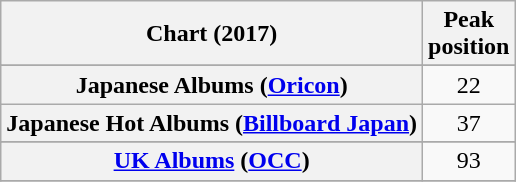<table class="wikitable plainrowheaders sortable" style="text-align:center;">
<tr>
<th scope="col">Chart (2017)</th>
<th scope="col">Peak<br>position</th>
</tr>
<tr>
</tr>
<tr>
<th scope="row">Japanese Albums (<a href='#'>Oricon</a>)</th>
<td>22</td>
</tr>
<tr>
<th scope="row">Japanese Hot Albums (<a href='#'>Billboard Japan</a>)</th>
<td>37</td>
</tr>
<tr>
</tr>
<tr>
</tr>
<tr>
</tr>
<tr>
<th scope="row"><a href='#'>UK Albums</a> (<a href='#'>OCC</a>)</th>
<td>93</td>
</tr>
<tr>
</tr>
</table>
